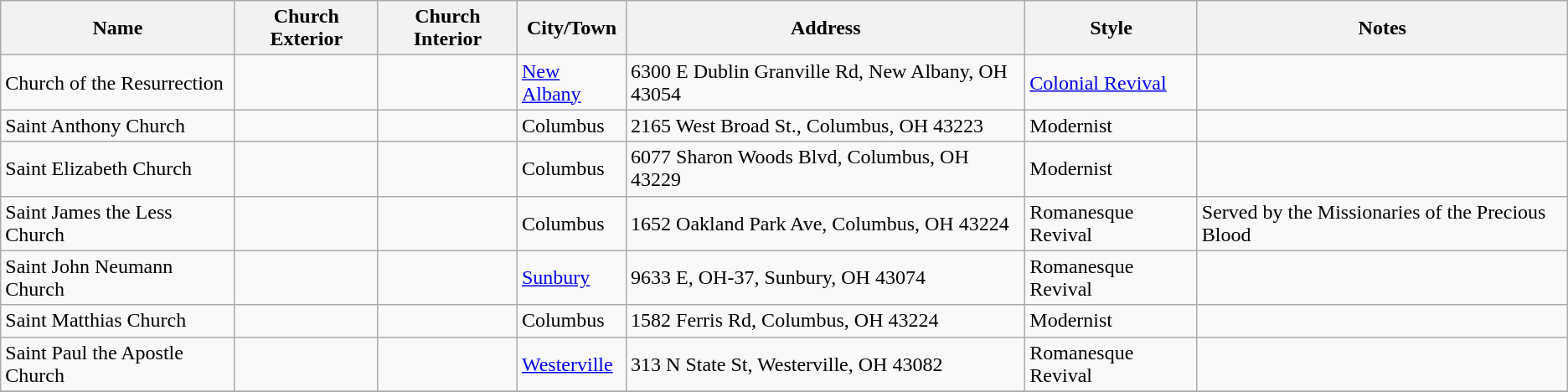<table class="wikitable sortable">
<tr>
<th style="background:light gray; color:black">Name</th>
<th class="unsortable" style="background:light gray; color:black">Church Exterior</th>
<th class="unsortable" style="background:light gray; color:black">Church Interior</th>
<th style="background:light gray; color:black">City/Town</th>
<th class="unsortable" style="background:light gray; color:black">Address</th>
<th style="background:light gray; color:black">Style</th>
<th class="unsortable" style="background:light gray; color:black">Notes</th>
</tr>
<tr>
<td>Church of the Resurrection</td>
<td></td>
<td></td>
<td><a href='#'>New Albany</a></td>
<td>6300 E Dublin Granville Rd, New Albany, OH 43054</td>
<td><a href='#'>Colonial Revival</a></td>
<td></td>
</tr>
<tr>
<td>Saint Anthony Church</td>
<td></td>
<td></td>
<td>Columbus</td>
<td>2165 West Broad St., Columbus, OH 43223</td>
<td>Modernist</td>
<td></td>
</tr>
<tr>
<td>Saint Elizabeth Church</td>
<td></td>
<td></td>
<td>Columbus</td>
<td>6077 Sharon Woods Blvd, Columbus, OH 43229</td>
<td>Modernist</td>
<td></td>
</tr>
<tr>
<td>Saint James the Less Church</td>
<td></td>
<td></td>
<td>Columbus</td>
<td>1652 Oakland Park Ave, Columbus, OH 43224</td>
<td>Romanesque Revival</td>
<td>Served by the Missionaries of the Precious Blood</td>
</tr>
<tr>
<td>Saint John Neumann Church</td>
<td></td>
<td></td>
<td><a href='#'>Sunbury</a></td>
<td>9633 E, OH-37, Sunbury, OH 43074</td>
<td>Romanesque Revival</td>
<td></td>
</tr>
<tr>
<td>Saint Matthias Church</td>
<td></td>
<td></td>
<td>Columbus</td>
<td>1582 Ferris Rd, Columbus, OH 43224</td>
<td>Modernist</td>
<td></td>
</tr>
<tr>
<td>Saint Paul the Apostle Church</td>
<td></td>
<td></td>
<td><a href='#'>Westerville</a></td>
<td>313 N State St, Westerville, OH 43082</td>
<td>Romanesque Revival</td>
<td></td>
</tr>
<tr>
</tr>
</table>
